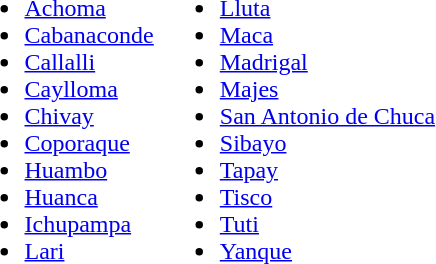<table>
<tr valign="top">
<td><br><ul><li><a href='#'>Achoma</a></li><li><a href='#'>Cabanaconde</a></li><li><a href='#'>Callalli</a></li><li><a href='#'>Caylloma</a></li><li><a href='#'>Chivay</a></li><li><a href='#'>Coporaque</a></li><li><a href='#'>Huambo</a></li><li><a href='#'>Huanca</a></li><li><a href='#'>Ichupampa</a></li><li><a href='#'>Lari</a></li></ul></td>
<td><br><ul><li><a href='#'>Lluta</a></li><li><a href='#'>Maca</a></li><li><a href='#'>Madrigal</a></li><li><a href='#'>Majes</a></li><li><a href='#'>San Antonio de Chuca</a></li><li><a href='#'>Sibayo</a></li><li><a href='#'>Tapay</a></li><li><a href='#'>Tisco</a></li><li><a href='#'>Tuti</a></li><li><a href='#'>Yanque</a></li></ul></td>
</tr>
</table>
